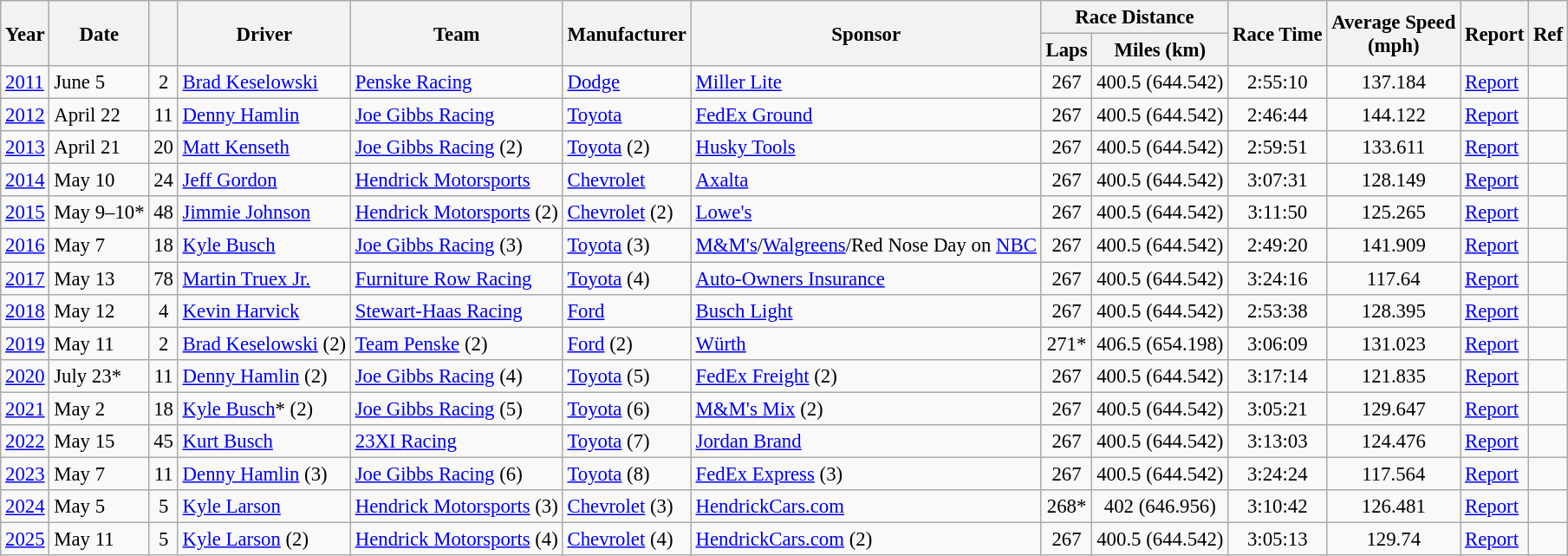<table class="wikitable" style="font-size: 95%;">
<tr>
<th rowspan="2">Year</th>
<th rowspan="2">Date</th>
<th rowspan="2"></th>
<th rowspan="2">Driver</th>
<th rowspan="2">Team</th>
<th rowspan="2">Manufacturer</th>
<th rowspan="2">Sponsor</th>
<th colspan="2">Race Distance</th>
<th rowspan="2">Race Time</th>
<th rowspan="2">Average Speed<br>(mph)</th>
<th rowspan="2">Report</th>
<th rowspan="2">Ref</th>
</tr>
<tr>
<th>Laps</th>
<th>Miles (km)</th>
</tr>
<tr>
<td><a href='#'>2011</a></td>
<td>June 5</td>
<td align="center">2</td>
<td><a href='#'>Brad Keselowski</a></td>
<td><a href='#'>Penske Racing</a></td>
<td><a href='#'>Dodge</a></td>
<td><a href='#'>Miller Lite</a></td>
<td align="center">267</td>
<td align="center">400.5 (644.542)</td>
<td align="center">2:55:10</td>
<td align="center">137.184</td>
<td><a href='#'>Report</a></td>
<td align="center"></td>
</tr>
<tr>
<td><a href='#'>2012</a></td>
<td>April 22</td>
<td align="center">11</td>
<td><a href='#'>Denny Hamlin</a></td>
<td><a href='#'>Joe Gibbs Racing</a></td>
<td><a href='#'>Toyota</a></td>
<td><a href='#'>FedEx Ground</a></td>
<td align="center">267</td>
<td align="center">400.5 (644.542)</td>
<td align="center">2:46:44</td>
<td align="center">144.122</td>
<td><a href='#'>Report</a></td>
<td align="center"></td>
</tr>
<tr>
<td><a href='#'>2013</a></td>
<td>April 21</td>
<td align="center">20</td>
<td><a href='#'>Matt Kenseth</a></td>
<td><a href='#'>Joe Gibbs Racing</a> (2)</td>
<td><a href='#'>Toyota</a> (2)</td>
<td><a href='#'>Husky Tools</a></td>
<td align="center">267</td>
<td align="center">400.5 (644.542)</td>
<td align="center">2:59:51</td>
<td align="center">133.611</td>
<td><a href='#'>Report</a></td>
<td align="center"></td>
</tr>
<tr>
<td><a href='#'>2014</a></td>
<td>May 10</td>
<td align="center">24</td>
<td><a href='#'>Jeff Gordon</a></td>
<td><a href='#'>Hendrick Motorsports</a></td>
<td><a href='#'>Chevrolet</a></td>
<td><a href='#'>Axalta</a></td>
<td align="center">267</td>
<td align="center">400.5 (644.542)</td>
<td align="center">3:07:31</td>
<td align="center">128.149</td>
<td><a href='#'>Report</a></td>
<td align="center"></td>
</tr>
<tr>
<td><a href='#'>2015</a></td>
<td>May 9–10*</td>
<td align="center">48</td>
<td><a href='#'>Jimmie Johnson</a></td>
<td><a href='#'>Hendrick Motorsports</a> (2)</td>
<td><a href='#'>Chevrolet</a> (2)</td>
<td><a href='#'>Lowe's</a></td>
<td align="center">267</td>
<td align="center">400.5 (644.542)</td>
<td align="center">3:11:50</td>
<td align="center">125.265</td>
<td><a href='#'>Report</a></td>
<td align="center"></td>
</tr>
<tr>
<td><a href='#'>2016</a></td>
<td>May 7</td>
<td align="center">18</td>
<td><a href='#'>Kyle Busch</a></td>
<td><a href='#'>Joe Gibbs Racing</a> (3)</td>
<td><a href='#'>Toyota</a> (3)</td>
<td><a href='#'>M&M's</a>/<a href='#'>Walgreens</a>/Red Nose Day on <a href='#'>NBC</a></td>
<td align="center">267</td>
<td align="center">400.5 (644.542)</td>
<td align="center">2:49:20</td>
<td align="center">141.909</td>
<td><a href='#'>Report</a></td>
<td align="center"></td>
</tr>
<tr>
<td><a href='#'>2017</a></td>
<td>May 13</td>
<td align="center">78</td>
<td><a href='#'>Martin Truex Jr.</a></td>
<td><a href='#'>Furniture Row Racing</a></td>
<td><a href='#'>Toyota</a> (4)</td>
<td><a href='#'>Auto-Owners Insurance</a></td>
<td align="center">267</td>
<td align="center">400.5 (644.542)</td>
<td align="center">3:24:16</td>
<td align="center">117.64</td>
<td><a href='#'>Report</a></td>
<td align="center"></td>
</tr>
<tr>
<td><a href='#'>2018</a></td>
<td>May 12</td>
<td align="center">4</td>
<td><a href='#'>Kevin Harvick</a></td>
<td><a href='#'>Stewart-Haas Racing</a></td>
<td><a href='#'>Ford</a></td>
<td><a href='#'>Busch Light</a></td>
<td align="center">267</td>
<td align="center">400.5 (644.542)</td>
<td align="center">2:53:38</td>
<td align="center">128.395</td>
<td><a href='#'>Report</a></td>
<td align="center"></td>
</tr>
<tr>
<td><a href='#'>2019</a></td>
<td>May 11</td>
<td align="center">2</td>
<td><a href='#'>Brad Keselowski</a> (2)</td>
<td><a href='#'>Team Penske</a> (2)</td>
<td><a href='#'>Ford</a> (2)</td>
<td><a href='#'>Würth</a></td>
<td align="center">271*</td>
<td align="center">406.5 (654.198)</td>
<td align="center">3:06:09</td>
<td align="center">131.023</td>
<td><a href='#'>Report</a></td>
<td align="center"></td>
</tr>
<tr>
<td><a href='#'>2020</a></td>
<td>July 23*</td>
<td align="center">11</td>
<td><a href='#'>Denny Hamlin</a> (2)</td>
<td><a href='#'>Joe Gibbs Racing</a> (4)</td>
<td><a href='#'>Toyota</a> (5)</td>
<td><a href='#'>FedEx Freight</a> (2)</td>
<td align="center">267</td>
<td align="center">400.5 (644.542)</td>
<td align="center">3:17:14</td>
<td align="center">121.835</td>
<td><a href='#'>Report</a></td>
<td align="center"></td>
</tr>
<tr>
<td><a href='#'>2021</a></td>
<td>May 2</td>
<td align="center">18</td>
<td><a href='#'>Kyle Busch</a>* (2)</td>
<td><a href='#'>Joe Gibbs Racing</a> (5)</td>
<td><a href='#'>Toyota</a> (6)</td>
<td><a href='#'>M&M's Mix</a> (2)</td>
<td align="center">267</td>
<td align="center">400.5 (644.542)</td>
<td align="center">3:05:21</td>
<td align="center">129.647</td>
<td><a href='#'>Report</a></td>
<td align="center"></td>
</tr>
<tr>
<td><a href='#'>2022</a></td>
<td>May 15</td>
<td align="center">45</td>
<td><a href='#'>Kurt Busch</a></td>
<td><a href='#'>23XI Racing</a></td>
<td><a href='#'>Toyota</a> (7)</td>
<td><a href='#'>Jordan Brand</a></td>
<td align="center">267</td>
<td align="center">400.5 (644.542)</td>
<td align="center">3:13:03</td>
<td align="center">124.476</td>
<td><a href='#'>Report</a></td>
<td align="center"></td>
</tr>
<tr>
<td><a href='#'>2023</a></td>
<td>May 7</td>
<td align="center">11</td>
<td><a href='#'>Denny Hamlin</a> (3)</td>
<td><a href='#'>Joe Gibbs Racing</a> (6)</td>
<td><a href='#'>Toyota</a> (8)</td>
<td><a href='#'>FedEx Express</a> (3)</td>
<td align="center">267</td>
<td align="center">400.5 (644.542)</td>
<td align="center">3:24:24</td>
<td align="center">117.564</td>
<td><a href='#'>Report</a></td>
<td align="center"></td>
</tr>
<tr>
<td><a href='#'>2024</a></td>
<td>May 5</td>
<td align="center">5</td>
<td><a href='#'>Kyle Larson</a></td>
<td><a href='#'>Hendrick Motorsports</a> (3)</td>
<td><a href='#'>Chevrolet</a> (3)</td>
<td><a href='#'>HendrickCars.com</a></td>
<td align="center">268*</td>
<td align="center">402 (646.956)</td>
<td align="center">3:10:42</td>
<td align="center">126.481</td>
<td><a href='#'>Report</a></td>
<td align="center"></td>
</tr>
<tr>
<td><a href='#'>2025</a></td>
<td>May 11</td>
<td align="center">5</td>
<td><a href='#'>Kyle Larson</a> (2)</td>
<td><a href='#'>Hendrick Motorsports</a> (4)</td>
<td><a href='#'>Chevrolet</a> (4)</td>
<td><a href='#'>HendrickCars.com</a> (2)</td>
<td align="center">267</td>
<td align="center">400.5 (644.542)</td>
<td align="center">3:05:13</td>
<td align="center">129.74</td>
<td><a href='#'>Report</a></td>
<td align="center"></td>
</tr>
</table>
